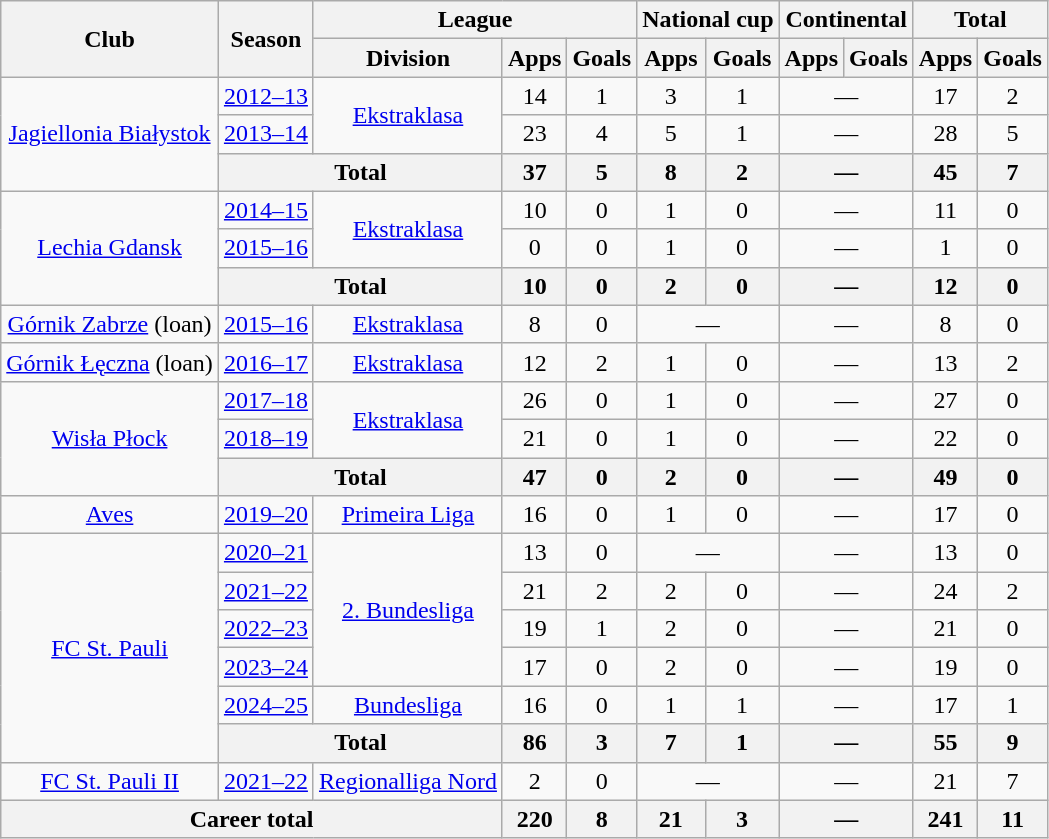<table class="wikitable" style="text-align: center">
<tr>
<th rowspan="2">Club</th>
<th rowspan="2">Season</th>
<th colspan="3">League</th>
<th colspan="2">National cup</th>
<th colspan="2">Continental</th>
<th colspan="2">Total</th>
</tr>
<tr>
<th>Division</th>
<th>Apps</th>
<th>Goals</th>
<th>Apps</th>
<th>Goals</th>
<th>Apps</th>
<th>Goals</th>
<th>Apps</th>
<th>Goals</th>
</tr>
<tr>
<td rowspan="3"><a href='#'>Jagiellonia Białystok</a></td>
<td><a href='#'>2012–13</a></td>
<td rowspan="2"><a href='#'>Ekstraklasa</a></td>
<td>14</td>
<td>1</td>
<td>3</td>
<td>1</td>
<td colspan="2">—</td>
<td>17</td>
<td>2</td>
</tr>
<tr>
<td><a href='#'>2013–14</a></td>
<td>23</td>
<td>4</td>
<td>5</td>
<td>1</td>
<td colspan="2">—</td>
<td>28</td>
<td>5</td>
</tr>
<tr>
<th colspan="2">Total</th>
<th>37</th>
<th>5</th>
<th>8</th>
<th>2</th>
<th colspan="2">—</th>
<th>45</th>
<th>7</th>
</tr>
<tr>
<td rowspan="3"><a href='#'>Lechia Gdansk</a></td>
<td><a href='#'>2014–15</a></td>
<td rowspan="2"><a href='#'>Ekstraklasa</a></td>
<td>10</td>
<td>0</td>
<td>1</td>
<td>0</td>
<td colspan="2">—</td>
<td>11</td>
<td>0</td>
</tr>
<tr>
<td><a href='#'>2015–16</a></td>
<td>0</td>
<td>0</td>
<td>1</td>
<td>0</td>
<td colspan="2">—</td>
<td>1</td>
<td>0</td>
</tr>
<tr>
<th colspan="2">Total</th>
<th>10</th>
<th>0</th>
<th>2</th>
<th>0</th>
<th colspan="2">—</th>
<th>12</th>
<th>0</th>
</tr>
<tr>
<td rowspan="1"><a href='#'>Górnik Zabrze</a> (loan)</td>
<td><a href='#'>2015–16</a></td>
<td rowspan="1"><a href='#'>Ekstraklasa</a></td>
<td>8</td>
<td>0</td>
<td colspan="2">—</td>
<td colspan="2">—</td>
<td>8</td>
<td>0</td>
</tr>
<tr>
<td rowspan="1"><a href='#'>Górnik Łęczna</a> (loan)</td>
<td><a href='#'>2016–17</a></td>
<td rowspan="1"><a href='#'>Ekstraklasa</a></td>
<td>12</td>
<td>2</td>
<td>1</td>
<td>0</td>
<td colspan="2">—</td>
<td>13</td>
<td>2</td>
</tr>
<tr>
<td rowspan="3"><a href='#'>Wisła Płock</a></td>
<td><a href='#'>2017–18</a></td>
<td rowspan="2"><a href='#'>Ekstraklasa</a></td>
<td>26</td>
<td>0</td>
<td>1</td>
<td>0</td>
<td colspan="2">—</td>
<td>27</td>
<td>0</td>
</tr>
<tr>
<td><a href='#'>2018–19</a></td>
<td>21</td>
<td>0</td>
<td>1</td>
<td>0</td>
<td colspan="2">—</td>
<td>22</td>
<td>0</td>
</tr>
<tr>
<th colspan="2">Total</th>
<th>47</th>
<th>0</th>
<th>2</th>
<th>0</th>
<th colspan="2">—</th>
<th>49</th>
<th>0</th>
</tr>
<tr>
<td rowspan="1"><a href='#'>Aves</a></td>
<td><a href='#'>2019–20</a></td>
<td rowspan="1"><a href='#'>Primeira Liga</a></td>
<td>16</td>
<td>0</td>
<td>1</td>
<td>0</td>
<td colspan="2">—</td>
<td>17</td>
<td>0</td>
</tr>
<tr>
<td rowspan="6"><a href='#'>FC St. Pauli</a></td>
<td><a href='#'>2020–21</a></td>
<td rowspan="4"><a href='#'>2. Bundesliga</a></td>
<td>13</td>
<td>0</td>
<td colspan="2">—</td>
<td colspan="2">—</td>
<td>13</td>
<td>0</td>
</tr>
<tr>
<td><a href='#'>2021–22</a></td>
<td>21</td>
<td>2</td>
<td>2</td>
<td>0</td>
<td colspan="2">—</td>
<td>24</td>
<td>2</td>
</tr>
<tr>
<td><a href='#'>2022–23</a></td>
<td>19</td>
<td>1</td>
<td>2</td>
<td>0</td>
<td colspan="2">—</td>
<td>21</td>
<td>0</td>
</tr>
<tr>
<td><a href='#'>2023–24</a></td>
<td>17</td>
<td>0</td>
<td>2</td>
<td>0</td>
<td colspan="2">—</td>
<td>19</td>
<td>0</td>
</tr>
<tr>
<td><a href='#'>2024–25</a></td>
<td rowspan="1"><a href='#'>Bundesliga</a></td>
<td>16</td>
<td>0</td>
<td>1</td>
<td>1</td>
<td colspan="2">—</td>
<td>17</td>
<td>1</td>
</tr>
<tr>
<th colspan="2">Total</th>
<th>86</th>
<th>3</th>
<th>7</th>
<th>1</th>
<th colspan="2">—</th>
<th>55</th>
<th>9</th>
</tr>
<tr>
<td><a href='#'>FC St. Pauli II</a></td>
<td><a href='#'>2021–22</a></td>
<td><a href='#'>Regionalliga Nord</a></td>
<td>2</td>
<td>0</td>
<td colspan="2">—</td>
<td colspan="2">—</td>
<td>21</td>
<td>7</td>
</tr>
<tr>
<th colspan="3">Career total</th>
<th>220</th>
<th>8</th>
<th>21</th>
<th>3</th>
<th colspan="2">—</th>
<th>241</th>
<th>11</th>
</tr>
</table>
